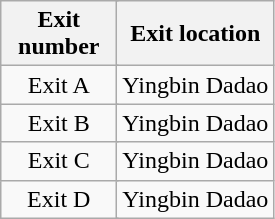<table class="wikitable">
<tr>
<th style="width:70px" colspan="2">Exit number</th>
<th>Exit location</th>
</tr>
<tr>
<td align="center" colspan="2">Exit A</td>
<td>Yingbin Dadao</td>
</tr>
<tr>
<td align="center" colspan="2">Exit B</td>
<td>Yingbin Dadao</td>
</tr>
<tr>
<td align="center" colspan="2">Exit C</td>
<td>Yingbin Dadao</td>
</tr>
<tr>
<td align="center" colspan="2">Exit D</td>
<td>Yingbin Dadao</td>
</tr>
</table>
